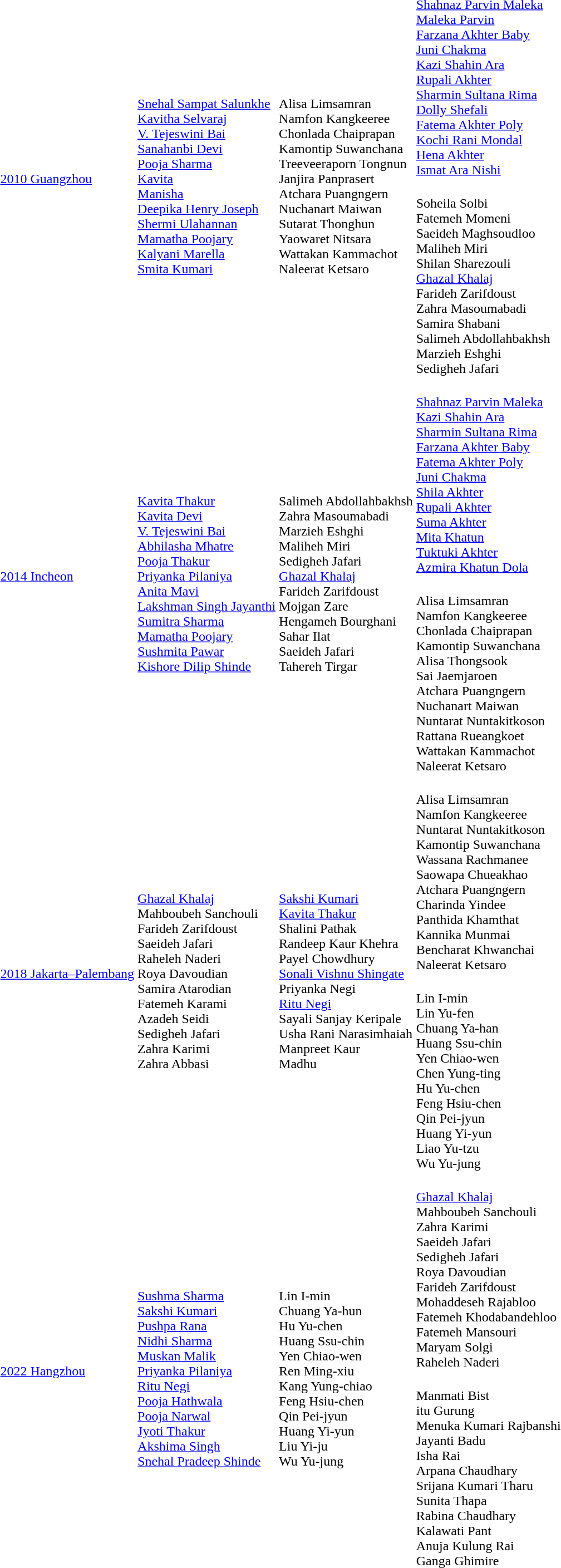<table>
<tr>
<td rowspan=2><a href='#'>2010 Guangzhou</a></td>
<td rowspan=2><br><a href='#'>Snehal Sampat Salunkhe</a><br><a href='#'>Kavitha Selvaraj</a><br><a href='#'>V. Tejeswini Bai</a><br><a href='#'>Sanahanbi Devi</a><br><a href='#'>Pooja Sharma</a><br><a href='#'>Kavita</a><br><a href='#'>Manisha</a><br><a href='#'>Deepika Henry Joseph</a><br><a href='#'>Shermi Ulahannan</a><br><a href='#'>Mamatha Poojary</a><br><a href='#'>Kalyani Marella</a><br><a href='#'>Smita Kumari</a></td>
<td rowspan=2><br>Alisa Limsamran<br>Namfon Kangkeeree<br>Chonlada Chaiprapan<br>Kamontip Suwanchana<br>Treeveeraporn Tongnun<br>Janjira Panprasert<br>Atchara Puangngern<br>Nuchanart Maiwan<br>Sutarat Thonghun<br>Yaowaret Nitsara<br>Wattakan Kammachot<br>Naleerat Ketsaro</td>
<td><br><a href='#'>Shahnaz Parvin Maleka</a><br><a href='#'>Maleka Parvin</a><br><a href='#'>Farzana Akhter Baby</a><br><a href='#'>Juni Chakma</a><br><a href='#'>Kazi Shahin Ara</a><br><a href='#'>Rupali Akhter</a><br><a href='#'>Sharmin Sultana Rima</a><br><a href='#'>Dolly Shefali</a><br><a href='#'>Fatema Akhter Poly</a><br><a href='#'>Kochi Rani Mondal</a><br><a href='#'>Hena Akhter</a><br><a href='#'>Ismat Ara Nishi</a></td>
</tr>
<tr>
<td><br>Soheila Solbi<br>Fatemeh Momeni<br>Saeideh Maghsoudloo<br>Maliheh Miri<br>Shilan Sharezouli<br><a href='#'>Ghazal Khalaj</a><br>Farideh Zarifdoust<br>Zahra Masoumabadi<br>Samira Shabani<br>Salimeh Abdollahbakhsh<br>Marzieh Eshghi<br>Sedigheh Jafari</td>
</tr>
<tr>
<td rowspan=2><a href='#'>2014 Incheon</a></td>
<td rowspan=2><br><a href='#'>Kavita Thakur</a><br><a href='#'>Kavita Devi</a><br><a href='#'>V. Tejeswini Bai</a><br><a href='#'>Abhilasha Mhatre</a><br><a href='#'>Pooja Thakur</a><br><a href='#'>Priyanka Pilaniya</a><br><a href='#'>Anita Mavi</a><br><a href='#'>Lakshman Singh Jayanthi</a><br><a href='#'>Sumitra Sharma</a><br><a href='#'>Mamatha Poojary</a><br><a href='#'>Sushmita Pawar</a><br><a href='#'>Kishore Dilip Shinde</a></td>
<td rowspan=2><br>Salimeh Abdollahbakhsh<br>Zahra Masoumabadi<br>Marzieh Eshghi<br>Maliheh Miri<br>Sedigheh Jafari<br><a href='#'>Ghazal Khalaj</a><br>Farideh Zarifdoust<br>Mojgan Zare<br>Hengameh Bourghani<br>Sahar Ilat<br>Saeideh Jafari<br>Tahereh Tirgar</td>
<td><br><a href='#'>Shahnaz Parvin Maleka</a><br><a href='#'>Kazi Shahin Ara</a><br><a href='#'>Sharmin Sultana Rima</a><br><a href='#'>Farzana Akhter Baby</a><br><a href='#'>Fatema Akhter Poly</a><br><a href='#'>Juni Chakma</a><br><a href='#'>Shila Akhter</a><br><a href='#'>Rupali Akhter</a><br><a href='#'>Suma Akhter</a><br><a href='#'>Mita Khatun</a><br><a href='#'>Tuktuki Akhter</a><br><a href='#'>Azmira Khatun Dola</a></td>
</tr>
<tr>
<td><br>Alisa Limsamran<br>Namfon Kangkeeree<br>Chonlada Chaiprapan<br>Kamontip Suwanchana<br>Alisa Thongsook<br>Sai Jaemjaroen<br>Atchara Puangngern<br>Nuchanart Maiwan<br>Nuntarat Nuntakitkoson<br>Rattana Rueangkoet<br>Wattakan Kammachot<br>Naleerat Ketsaro</td>
</tr>
<tr>
<td rowspan=2><a href='#'>2018 Jakarta–Palembang</a></td>
<td rowspan=2><br><a href='#'>Ghazal Khalaj</a><br>Mahboubeh Sanchouli<br>Farideh Zarifdoust<br>Saeideh Jafari<br>Raheleh Naderi<br>Roya Davoudian<br>Samira Atarodian<br>Fatemeh Karami<br>Azadeh Seidi<br>Sedigheh Jafari<br>Zahra Karimi<br>Zahra Abbasi</td>
<td rowspan=2><br><a href='#'>Sakshi Kumari</a><br><a href='#'>Kavita Thakur</a><br>Shalini Pathak<br>Randeep Kaur Khehra<br>Payel Chowdhury<br><a href='#'>Sonali Vishnu Shingate</a><br>Priyanka Negi<br><a href='#'>Ritu Negi</a><br>Sayali Sanjay Keripale<br>Usha Rani Narasimhaiah<br>Manpreet Kaur<br>Madhu</td>
<td><br>Alisa Limsamran<br>Namfon Kangkeeree<br>Nuntarat Nuntakitkoson<br>Kamontip Suwanchana<br>Wassana Rachmanee<br>Saowapa Chueakhao<br>Atchara Puangngern<br>Charinda Yindee<br>Panthida Khamthat<br>Kannika Munmai<br>Bencharat Khwanchai<br>Naleerat Ketsaro</td>
</tr>
<tr>
<td><br>Lin I-min<br>Lin Yu-fen<br>Chuang Ya-han<br>Huang Ssu-chin<br>Yen Chiao-wen<br>Chen Yung-ting<br>Hu Yu-chen<br>Feng Hsiu-chen<br>Qin Pei-jyun<br>Huang Yi-yun<br>Liao Yu-tzu<br>Wu Yu-jung</td>
</tr>
<tr>
<td rowspan=2><a href='#'>2022 Hangzhou</a></td>
<td rowspan=2><br><a href='#'>Sushma Sharma</a><br><a href='#'>Sakshi Kumari</a><br><a href='#'>Pushpa Rana</a><br><a href='#'>Nidhi Sharma</a><br><a href='#'>Muskan Malik</a><br><a href='#'>Priyanka Pilaniya</a><br><a href='#'>Ritu Negi</a><br><a href='#'>Pooja Hathwala</a><br><a href='#'>Pooja Narwal</a><br><a href='#'>Jyoti Thakur</a><br><a href='#'>Akshima Singh</a><br><a href='#'>Snehal Pradeep Shinde</a></td>
<td rowspan=2><br>Lin I-min<br>Chuang Ya-hun<br>Hu Yu-chen<br>Huang Ssu-chin<br>Yen Chiao-wen<br>Ren Ming-xiu<br>Kang Yung-chiao<br>Feng Hsiu-chen<br>Qin Pei-jyun<br>Huang Yi-yun<br>Liu Yi-ju<br>Wu Yu-jung</td>
<td><br><a href='#'>Ghazal Khalaj</a><br>Mahboubeh Sanchouli<br>Zahra Karimi<br>Saeideh Jafari<br>Sedigheh Jafari<br>Roya Davoudian<br>Farideh Zarifdoust<br>Mohaddeseh Rajabloo<br>Fatemeh Khodabandehloo<br>Fatemeh Mansouri<br>Maryam Solgi<br>Raheleh Naderi</td>
</tr>
<tr>
<td><br>Manmati Bist<br>itu Gurung<br>Menuka Kumari Rajbanshi<br>Jayanti Badu<br>Isha Rai<br>Arpana Chaudhary<br>Srijana Kumari Tharu<br>Sunita Thapa<br>Rabina Chaudhary<br>Kalawati Pant<br>Anuja Kulung Rai<br>Ganga Ghimire</td>
</tr>
</table>
